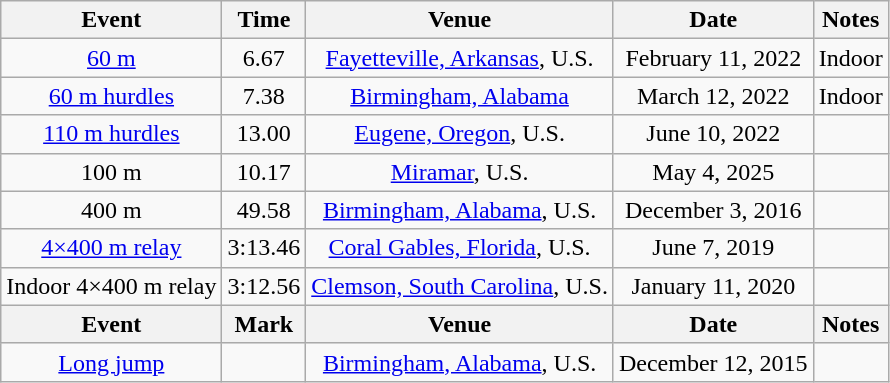<table class=wikitable style=text-align:center>
<tr>
<th>Event</th>
<th>Time</th>
<th>Venue</th>
<th>Date</th>
<th>Notes</th>
</tr>
<tr>
<td><a href='#'>60&nbsp;m</a></td>
<td>6.67</td>
<td><a href='#'>Fayetteville, Arkansas</a>, U.S.</td>
<td>February 11, 2022</td>
<td align=left>Indoor</td>
</tr>
<tr>
<td><a href='#'>60&nbsp;m hurdles</a></td>
<td>7.38</td>
<td><a href='#'>Birmingham, Alabama</a></td>
<td>March 12, 2022</td>
<td align=left>Indoor</td>
</tr>
<tr>
<td><a href='#'>110&nbsp;m hurdles</a></td>
<td>13.00</td>
<td><a href='#'>Eugene, Oregon</a>, U.S.</td>
<td>June 10, 2022</td>
<td align=left></td>
</tr>
<tr>
<td>100 m</td>
<td>10.17</td>
<td><a href='#'>Miramar</a>, U.S.</td>
<td>May 4, 2025</td>
<td align=left></td>
</tr>
<tr>
<td>400 m</td>
<td>49.58</td>
<td><a href='#'>Birmingham, Alabama</a>, U.S.</td>
<td>December 3, 2016</td>
<td align=left></td>
</tr>
<tr>
<td><a href='#'>4×400&nbsp;m relay</a></td>
<td>3:13.46</td>
<td><a href='#'>Coral Gables, Florida</a>, U.S.</td>
<td>June 7, 2019</td>
<td align=left></td>
</tr>
<tr>
<td>Indoor 4×400 m relay</td>
<td>3:12.56</td>
<td><a href='#'>Clemson, South Carolina</a>, U.S.</td>
<td>January 11, 2020</td>
<td align=left></td>
</tr>
<tr>
<th>Event</th>
<th>Mark</th>
<th>Venue</th>
<th>Date</th>
<th>Notes</th>
</tr>
<tr>
<td rowspan=1><a href='#'>Long jump</a></td>
<td></td>
<td><a href='#'>Birmingham, Alabama</a>, U.S.</td>
<td>December 12, 2015</td>
<td align=left></td>
</tr>
</table>
